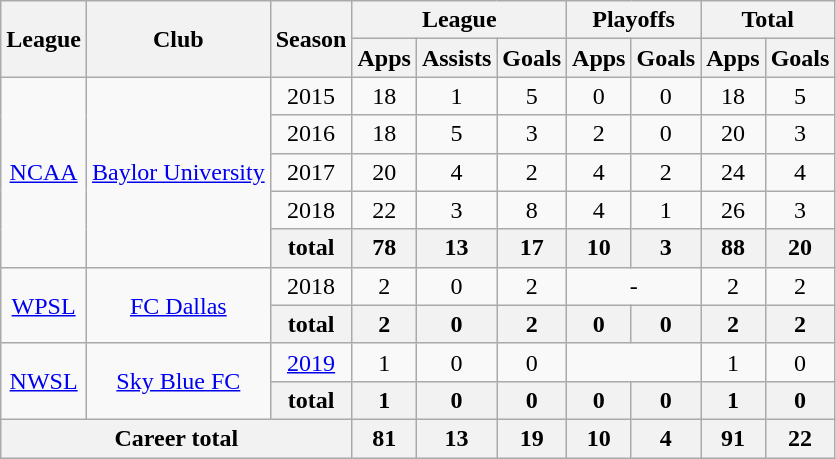<table class="wikitable" style="text-align: center;">
<tr>
<th rowspan="2">League</th>
<th rowspan="2">Club</th>
<th rowspan="2">Season</th>
<th colspan="3">League</th>
<th colspan="2">Playoffs</th>
<th colspan="2">Total</th>
</tr>
<tr>
<th>Apps</th>
<th>Assists</th>
<th>Goals</th>
<th>Apps</th>
<th>Goals</th>
<th>Apps</th>
<th>Goals</th>
</tr>
<tr>
<td rowspan="5"><a href='#'>NCAA</a></td>
<td rowspan="5"><a href='#'>Baylor University</a></td>
<td>2015</td>
<td>18</td>
<td>1</td>
<td>5</td>
<td>0</td>
<td>0</td>
<td>18</td>
<td>5</td>
</tr>
<tr>
<td>2016</td>
<td>18</td>
<td>5</td>
<td>3</td>
<td>2</td>
<td>0</td>
<td>20</td>
<td>3</td>
</tr>
<tr>
<td>2017</td>
<td>20</td>
<td>4</td>
<td>2</td>
<td>4</td>
<td>2</td>
<td>24</td>
<td>4</td>
</tr>
<tr>
<td>2018</td>
<td>22</td>
<td>3</td>
<td>8</td>
<td>4</td>
<td>1</td>
<td>26</td>
<td>3</td>
</tr>
<tr>
<th>total</th>
<th>78</th>
<th>13</th>
<th>17</th>
<th>10</th>
<th>3</th>
<th>88</th>
<th>20</th>
</tr>
<tr>
<td rowspan="2"><a href='#'>WPSL</a></td>
<td rowspan="2"><a href='#'>FC Dallas</a></td>
<td>2018</td>
<td>2</td>
<td>0</td>
<td>2</td>
<td colspan="2">-</td>
<td>2</td>
<td>2</td>
</tr>
<tr>
<th>total</th>
<th>2</th>
<th>0</th>
<th>2</th>
<th>0</th>
<th>0</th>
<th>2</th>
<th>2</th>
</tr>
<tr>
<td rowspan="2"><a href='#'>NWSL</a></td>
<td rowspan="2"><a href='#'>Sky Blue FC</a></td>
<td><a href='#'>2019</a></td>
<td>1</td>
<td>0</td>
<td>0</td>
<td colspan="2"></td>
<td>1</td>
<td>0</td>
</tr>
<tr>
<th>total</th>
<th>1</th>
<th>0</th>
<th>0</th>
<th>0</th>
<th>0</th>
<th>1</th>
<th>0</th>
</tr>
<tr>
<th colspan="3">Career total</th>
<th>81</th>
<th>13</th>
<th>19</th>
<th>10</th>
<th>4</th>
<th>91</th>
<th>22</th>
</tr>
</table>
